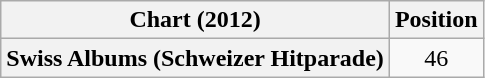<table class="wikitable sortable plainrowheaders" style="text-align:center;">
<tr>
<th scope="col">Chart (2012)</th>
<th scope="col">Position</th>
</tr>
<tr>
<th scope="row">Swiss Albums (Schweizer Hitparade)</th>
<td align="center">46</td>
</tr>
</table>
